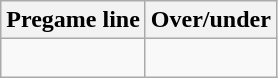<table class="wikitable">
<tr align="center">
<th style=>Pregame line</th>
<th style=>Over/under</th>
</tr>
<tr align="center">
<td> </td>
<td> </td>
</tr>
</table>
